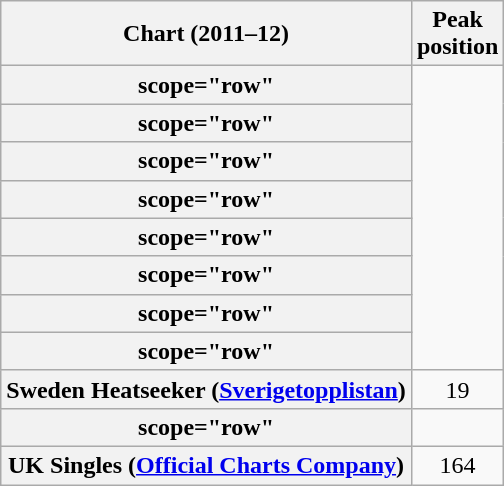<table class="wikitable sortable plainrowheaders" style="text-align:center">
<tr>
<th>Chart (2011–12)</th>
<th>Peak<br>position</th>
</tr>
<tr>
<th>scope="row" </th>
</tr>
<tr>
<th>scope="row" </th>
</tr>
<tr>
<th>scope="row" </th>
</tr>
<tr>
<th>scope="row" </th>
</tr>
<tr>
<th>scope="row" </th>
</tr>
<tr>
<th>scope="row" </th>
</tr>
<tr>
<th>scope="row" </th>
</tr>
<tr>
<th>scope="row" </th>
</tr>
<tr>
<th scope="row">Sweden Heatseeker (<a href='#'>Sverigetopplistan</a>)</th>
<td>19</td>
</tr>
<tr>
<th>scope="row" </th>
</tr>
<tr>
<th scope="row">UK Singles (<a href='#'>Official Charts Company</a>)</th>
<td align="center">164</td>
</tr>
</table>
